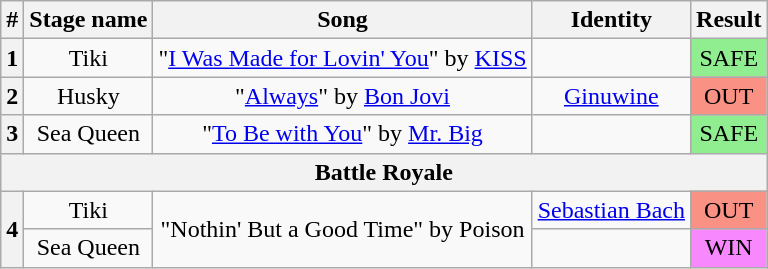<table class="wikitable plainrowheaders" style="text-align: center;">
<tr>
<th>#</th>
<th>Stage name</th>
<th>Song</th>
<th>Identity</th>
<th>Result</th>
</tr>
<tr>
<th>1</th>
<td>Tiki</td>
<td>"<a href='#'>I Was Made for Lovin' You</a>" by <a href='#'>KISS</a></td>
<td></td>
<td bgcolor=lightgreen>SAFE</td>
</tr>
<tr>
<th>2</th>
<td>Husky</td>
<td>"<a href='#'>Always</a>" by <a href='#'>Bon Jovi</a></td>
<td><a href='#'>Ginuwine</a></td>
<td bgcolor=#F99185>OUT</td>
</tr>
<tr>
<th>3</th>
<td>Sea Queen</td>
<td>"<a href='#'>To Be with You</a>" by <a href='#'>Mr. Big</a></td>
<td></td>
<td bgcolor=lightgreen>SAFE</td>
</tr>
<tr>
<th colspan=5>Battle Royale</th>
</tr>
<tr>
<th rowspan=2>4</th>
<td>Tiki</td>
<td rowspan=2>"Nothin' But a Good Time" by Poison</td>
<td><a href='#'>Sebastian Bach</a></td>
<td bgcolor=#F99185>OUT</td>
</tr>
<tr>
<td>Sea Queen</td>
<td></td>
<td bgcolor="#F888FD">WIN</td>
</tr>
</table>
